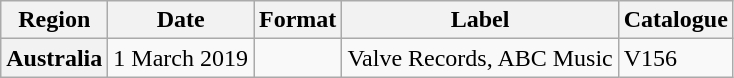<table class="wikitable plainrowheaders">
<tr>
<th scope="col">Region</th>
<th scope="col">Date</th>
<th scope="col">Format</th>
<th scope="col">Label</th>
<th scope="col">Catalogue</th>
</tr>
<tr>
<th scope="row">Australia</th>
<td>1 March 2019</td>
<td></td>
<td>Valve Records, ABC Music</td>
<td>V156</td>
</tr>
</table>
